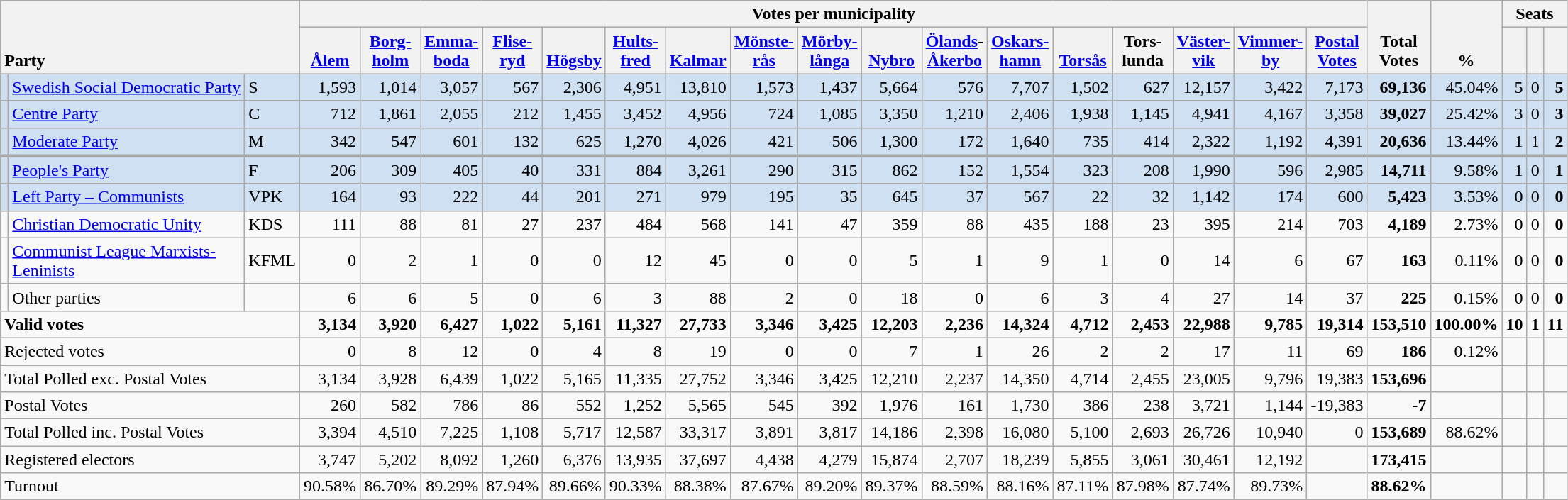<table class="wikitable" border="1" style="text-align:right;">
<tr>
<th style="text-align:left;" valign=bottom rowspan=2 colspan=3>Party</th>
<th colspan=17>Votes per municipality</th>
<th align=center valign=bottom rowspan=2 width="50">Total Votes</th>
<th align=center valign=bottom rowspan=2 width="50">%</th>
<th colspan=3>Seats</th>
</tr>
<tr>
<th align=center valign=bottom width="50"><a href='#'>Ålem</a></th>
<th align=center valign=bottom width="50"><a href='#'>Borg- holm</a></th>
<th align=center valign=bottom width="50"><a href='#'>Emma- boda</a></th>
<th align=center valign=bottom width="50"><a href='#'>Flise- ryd</a></th>
<th align=center valign=bottom width="50"><a href='#'>Högsby</a></th>
<th align=center valign=bottom width="50"><a href='#'>Hults- fred</a></th>
<th align=center valign=bottom width="50"><a href='#'>Kalmar</a></th>
<th align=center valign=bottom width="50"><a href='#'>Mönste- rås</a></th>
<th align=center valign=bottom width="50"><a href='#'>Mörby- långa</a></th>
<th align=center valign=bottom width="50"><a href='#'>Nybro</a></th>
<th align=center valign=bottom width="50"><a href='#'>Ölands</a>- <a href='#'>Åkerbo</a></th>
<th align=center valign=bottom width="50"><a href='#'>Oskars- hamn</a></th>
<th align=center valign=bottom width="50"><a href='#'>Torsås</a></th>
<th align=center valign=bottom width="50">Tors- lunda</th>
<th align=center valign=bottom width="50"><a href='#'>Väster- vik</a></th>
<th align=center valign=bottom width="50"><a href='#'>Vimmer- by</a></th>
<th align=center valign=bottom width="50"><a href='#'>Postal Votes</a></th>
<th align=center valign=bottom width="20"><small></small></th>
<th align=center valign=bottom width="20"><small><a href='#'></a></small></th>
<th align=center valign=bottom width="20"><small></small></th>
</tr>
<tr style="background:#CEE0F2;">
<td></td>
<td align=left style="white-space: nowrap;"><a href='#'>Swedish Social Democratic Party</a></td>
<td align=left>S</td>
<td>1,593</td>
<td>1,014</td>
<td>3,057</td>
<td>567</td>
<td>2,306</td>
<td>4,951</td>
<td>13,810</td>
<td>1,573</td>
<td>1,437</td>
<td>5,664</td>
<td>576</td>
<td>7,707</td>
<td>1,502</td>
<td>627</td>
<td>12,157</td>
<td>3,422</td>
<td>7,173</td>
<td><strong>69,136</strong></td>
<td>45.04%</td>
<td>5</td>
<td>0</td>
<td><strong>5</strong></td>
</tr>
<tr style="background:#CEE0F2;">
<td></td>
<td align=left><a href='#'>Centre Party</a></td>
<td align=left>C</td>
<td>712</td>
<td>1,861</td>
<td>2,055</td>
<td>212</td>
<td>1,455</td>
<td>3,452</td>
<td>4,956</td>
<td>724</td>
<td>1,085</td>
<td>3,350</td>
<td>1,210</td>
<td>2,406</td>
<td>1,938</td>
<td>1,145</td>
<td>4,941</td>
<td>4,167</td>
<td>3,358</td>
<td><strong>39,027</strong></td>
<td>25.42%</td>
<td>3</td>
<td>0</td>
<td><strong>3</strong></td>
</tr>
<tr style="background:#CEE0F2;">
<td></td>
<td align=left><a href='#'>Moderate Party</a></td>
<td align=left>M</td>
<td>342</td>
<td>547</td>
<td>601</td>
<td>132</td>
<td>625</td>
<td>1,270</td>
<td>4,026</td>
<td>421</td>
<td>506</td>
<td>1,300</td>
<td>172</td>
<td>1,640</td>
<td>735</td>
<td>414</td>
<td>2,322</td>
<td>1,192</td>
<td>4,391</td>
<td><strong>20,636</strong></td>
<td>13.44%</td>
<td>1</td>
<td>1</td>
<td><strong>2</strong></td>
</tr>
<tr style="background:#CEE0F2; border-top:3px solid darkgray;">
<td></td>
<td align=left><a href='#'>People's Party</a></td>
<td align=left>F</td>
<td>206</td>
<td>309</td>
<td>405</td>
<td>40</td>
<td>331</td>
<td>884</td>
<td>3,261</td>
<td>290</td>
<td>315</td>
<td>862</td>
<td>152</td>
<td>1,554</td>
<td>323</td>
<td>208</td>
<td>1,990</td>
<td>596</td>
<td>2,985</td>
<td><strong>14,711</strong></td>
<td>9.58%</td>
<td>1</td>
<td>0</td>
<td><strong>1</strong></td>
</tr>
<tr style="background:#CEE0F2;">
<td></td>
<td align=left><a href='#'>Left Party – Communists</a></td>
<td align=left>VPK</td>
<td>164</td>
<td>93</td>
<td>222</td>
<td>44</td>
<td>201</td>
<td>271</td>
<td>979</td>
<td>195</td>
<td>35</td>
<td>645</td>
<td>37</td>
<td>567</td>
<td>22</td>
<td>32</td>
<td>1,142</td>
<td>174</td>
<td>600</td>
<td><strong>5,423</strong></td>
<td>3.53%</td>
<td>0</td>
<td>0</td>
<td><strong>0</strong></td>
</tr>
<tr>
<td></td>
<td align=left><a href='#'>Christian Democratic Unity</a></td>
<td align=left>KDS</td>
<td>111</td>
<td>88</td>
<td>81</td>
<td>27</td>
<td>237</td>
<td>484</td>
<td>568</td>
<td>141</td>
<td>47</td>
<td>359</td>
<td>88</td>
<td>435</td>
<td>188</td>
<td>23</td>
<td>395</td>
<td>214</td>
<td>703</td>
<td><strong>4,189</strong></td>
<td>2.73%</td>
<td>0</td>
<td>0</td>
<td><strong>0</strong></td>
</tr>
<tr>
<td></td>
<td align=left><a href='#'>Communist League Marxists-Leninists</a></td>
<td align=left>KFML</td>
<td>0</td>
<td>2</td>
<td>1</td>
<td>0</td>
<td>0</td>
<td>12</td>
<td>45</td>
<td>0</td>
<td>0</td>
<td>5</td>
<td>1</td>
<td>9</td>
<td>1</td>
<td>0</td>
<td>14</td>
<td>6</td>
<td>67</td>
<td><strong>163</strong></td>
<td>0.11%</td>
<td>0</td>
<td>0</td>
<td><strong>0</strong></td>
</tr>
<tr>
<td></td>
<td align=left>Other parties</td>
<td></td>
<td>6</td>
<td>6</td>
<td>5</td>
<td>0</td>
<td>6</td>
<td>3</td>
<td>88</td>
<td>2</td>
<td>0</td>
<td>18</td>
<td>0</td>
<td>6</td>
<td>3</td>
<td>4</td>
<td>27</td>
<td>14</td>
<td>37</td>
<td><strong>225</strong></td>
<td>0.15%</td>
<td>0</td>
<td>0</td>
<td><strong>0</strong></td>
</tr>
<tr style="font-weight:bold">
<td align=left colspan=3>Valid votes</td>
<td>3,134</td>
<td>3,920</td>
<td>6,427</td>
<td>1,022</td>
<td>5,161</td>
<td>11,327</td>
<td>27,733</td>
<td>3,346</td>
<td>3,425</td>
<td>12,203</td>
<td>2,236</td>
<td>14,324</td>
<td>4,712</td>
<td>2,453</td>
<td>22,988</td>
<td>9,785</td>
<td>19,314</td>
<td>153,510</td>
<td>100.00%</td>
<td>10</td>
<td>1</td>
<td>11</td>
</tr>
<tr>
<td align=left colspan=3>Rejected votes</td>
<td>0</td>
<td>8</td>
<td>12</td>
<td>0</td>
<td>4</td>
<td>8</td>
<td>19</td>
<td>0</td>
<td>0</td>
<td>7</td>
<td>1</td>
<td>26</td>
<td>2</td>
<td>2</td>
<td>17</td>
<td>11</td>
<td>69</td>
<td><strong>186</strong></td>
<td>0.12%</td>
<td></td>
<td></td>
<td></td>
</tr>
<tr>
<td align=left colspan=3>Total Polled exc. Postal Votes</td>
<td>3,134</td>
<td>3,928</td>
<td>6,439</td>
<td>1,022</td>
<td>5,165</td>
<td>11,335</td>
<td>27,752</td>
<td>3,346</td>
<td>3,425</td>
<td>12,210</td>
<td>2,237</td>
<td>14,350</td>
<td>4,714</td>
<td>2,455</td>
<td>23,005</td>
<td>9,796</td>
<td>19,383</td>
<td><strong>153,696</strong></td>
<td></td>
<td></td>
<td></td>
<td></td>
</tr>
<tr>
<td align=left colspan=3>Postal Votes</td>
<td>260</td>
<td>582</td>
<td>786</td>
<td>86</td>
<td>552</td>
<td>1,252</td>
<td>5,565</td>
<td>545</td>
<td>392</td>
<td>1,976</td>
<td>161</td>
<td>1,730</td>
<td>386</td>
<td>238</td>
<td>3,721</td>
<td>1,144</td>
<td>-19,383</td>
<td><strong>-7</strong></td>
<td></td>
<td></td>
<td></td>
<td></td>
</tr>
<tr>
<td align=left colspan=3>Total Polled inc. Postal Votes</td>
<td>3,394</td>
<td>4,510</td>
<td>7,225</td>
<td>1,108</td>
<td>5,717</td>
<td>12,587</td>
<td>33,317</td>
<td>3,891</td>
<td>3,817</td>
<td>14,186</td>
<td>2,398</td>
<td>16,080</td>
<td>5,100</td>
<td>2,693</td>
<td>26,726</td>
<td>10,940</td>
<td>0</td>
<td><strong>153,689</strong></td>
<td>88.62%</td>
<td></td>
<td></td>
<td></td>
</tr>
<tr>
<td align=left colspan=3>Registered electors</td>
<td>3,747</td>
<td>5,202</td>
<td>8,092</td>
<td>1,260</td>
<td>6,376</td>
<td>13,935</td>
<td>37,697</td>
<td>4,438</td>
<td>4,279</td>
<td>15,874</td>
<td>2,707</td>
<td>18,239</td>
<td>5,855</td>
<td>3,061</td>
<td>30,461</td>
<td>12,192</td>
<td></td>
<td><strong>173,415</strong></td>
<td></td>
<td></td>
<td></td>
<td></td>
</tr>
<tr>
<td align=left colspan=3>Turnout</td>
<td>90.58%</td>
<td>86.70%</td>
<td>89.29%</td>
<td>87.94%</td>
<td>89.66%</td>
<td>90.33%</td>
<td>88.38%</td>
<td>87.67%</td>
<td>89.20%</td>
<td>89.37%</td>
<td>88.59%</td>
<td>88.16%</td>
<td>87.11%</td>
<td>87.98%</td>
<td>87.74%</td>
<td>89.73%</td>
<td></td>
<td><strong>88.62%</strong></td>
<td></td>
<td></td>
<td></td>
<td></td>
</tr>
</table>
